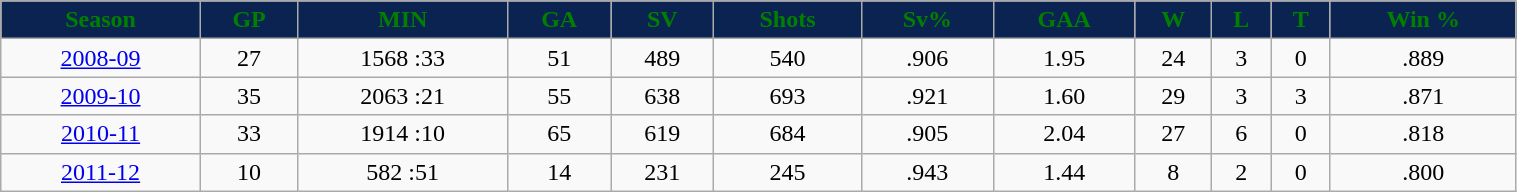<table class="wikitable" width="80%">
<tr align="center"  style="background:#0a2351;color:green;">
<td><strong>Season</strong></td>
<td><strong>GP</strong></td>
<td><strong>MIN</strong></td>
<td><strong>GA</strong></td>
<td><strong>SV</strong></td>
<td><strong>Shots</strong></td>
<td><strong>Sv%</strong></td>
<td><strong>GAA</strong></td>
<td><strong>W</strong></td>
<td><strong>L</strong></td>
<td><strong>T</strong></td>
<td><strong>Win %</strong></td>
</tr>
<tr align="center" bgcolor="">
<td><a href='#'>2008-09</a></td>
<td>27</td>
<td>1568 :33</td>
<td>51</td>
<td>489</td>
<td>540</td>
<td>.906</td>
<td>1.95</td>
<td>24</td>
<td>3</td>
<td>0</td>
<td>.889</td>
</tr>
<tr align="center" bgcolor="">
<td><a href='#'>2009-10</a></td>
<td>35</td>
<td>2063 :21</td>
<td>55</td>
<td>638</td>
<td>693</td>
<td>.921</td>
<td>1.60</td>
<td>29</td>
<td>3</td>
<td>3</td>
<td>.871</td>
</tr>
<tr align="center" bgcolor="">
<td><a href='#'>2010-11</a></td>
<td>33</td>
<td>1914 :10</td>
<td>65</td>
<td>619</td>
<td>684</td>
<td>.905</td>
<td>2.04</td>
<td>27</td>
<td>6</td>
<td>0</td>
<td>.818</td>
</tr>
<tr align="center" bgcolor="">
<td><a href='#'>2011-12</a></td>
<td>10</td>
<td>582 :51</td>
<td>14</td>
<td>231</td>
<td>245</td>
<td>.943</td>
<td>1.44</td>
<td>8</td>
<td>2</td>
<td>0</td>
<td>.800</td>
</tr>
</table>
